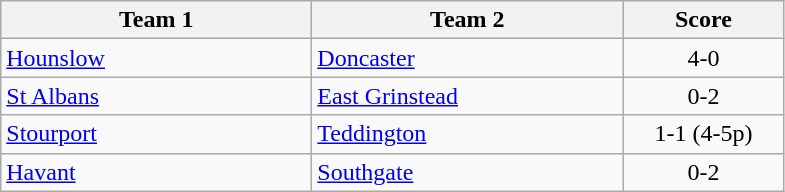<table class="wikitable" style="font-size: 100%">
<tr>
<th width=200>Team 1</th>
<th width=200>Team 2</th>
<th width=100>Score</th>
</tr>
<tr>
<td><a href='#'>Hounslow</a></td>
<td><a href='#'>Doncaster</a></td>
<td align=center>4-0</td>
</tr>
<tr>
<td><a href='#'>St Albans</a></td>
<td><a href='#'>East Grinstead</a></td>
<td align=center>0-2</td>
</tr>
<tr>
<td><a href='#'>Stourport</a></td>
<td><a href='#'>Teddington</a></td>
<td align=center>1-1 (4-5p)</td>
</tr>
<tr>
<td><a href='#'>Havant</a></td>
<td><a href='#'>Southgate</a></td>
<td align=center>0-2</td>
</tr>
</table>
